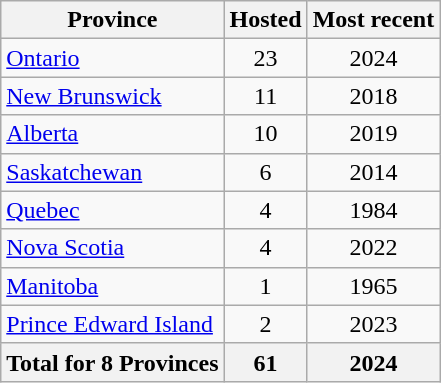<table class="wikitable sortable" style="text-align: center;">
<tr>
<th>Province</th>
<th>Hosted</th>
<th>Most recent</th>
</tr>
<tr>
<td style="text-align: left"> <a href='#'>Ontario</a></td>
<td>23</td>
<td>2024</td>
</tr>
<tr>
<td style="text-align: left"> <a href='#'>New Brunswick</a></td>
<td>11</td>
<td>2018</td>
</tr>
<tr>
<td style="text-align: left"> <a href='#'>Alberta</a></td>
<td>10</td>
<td>2019</td>
</tr>
<tr>
<td style="text-align: left"> <a href='#'>Saskatchewan</a></td>
<td>6</td>
<td>2014</td>
</tr>
<tr>
<td style="text-align: left"> <a href='#'>Quebec</a></td>
<td>4</td>
<td>1984</td>
</tr>
<tr>
<td style="text-align: left"> <a href='#'>Nova Scotia</a></td>
<td>4</td>
<td>2022</td>
</tr>
<tr>
<td style="text-align: left"> <a href='#'>Manitoba</a></td>
<td>1</td>
<td>1965</td>
</tr>
<tr>
<td style="text-align: left"> <a href='#'>Prince Edward Island</a></td>
<td>2</td>
<td>2023</td>
</tr>
<tr>
<th>Total for 8 Provinces</th>
<th>61</th>
<th>2024</th>
</tr>
</table>
